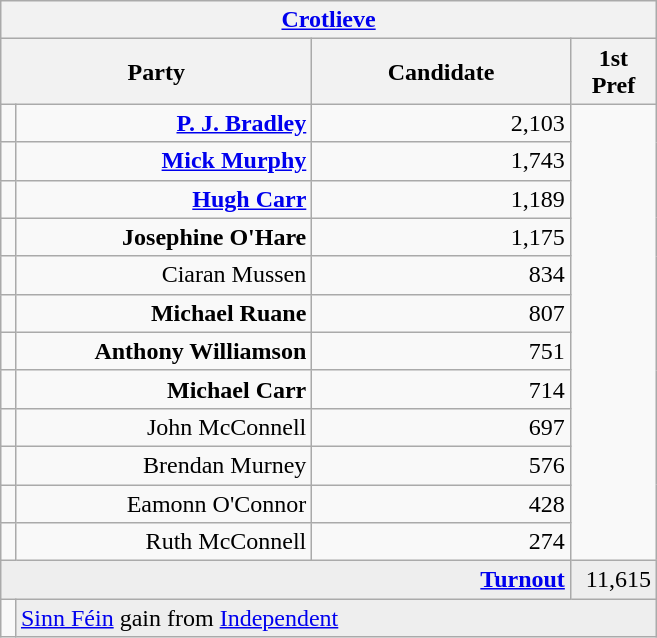<table class="wikitable">
<tr>
<th colspan="4" align="center"><a href='#'>Crotlieve</a></th>
</tr>
<tr>
<th colspan="2" align="center" width=200>Party</th>
<th width=165>Candidate</th>
<th width=50>1st Pref</th>
</tr>
<tr>
<td></td>
<td align="right"><strong><a href='#'>P. J. Bradley</a></strong></td>
<td align="right">2,103</td>
</tr>
<tr>
<td></td>
<td align="right"><strong><a href='#'>Mick Murphy</a></strong></td>
<td align="right">1,743</td>
</tr>
<tr>
<td></td>
<td align="right"><strong><a href='#'>Hugh Carr</a></strong></td>
<td align="right">1,189</td>
</tr>
<tr>
<td></td>
<td align="right"><strong>Josephine O'Hare</strong></td>
<td align="right">1,175</td>
</tr>
<tr>
<td></td>
<td align="right">Ciaran Mussen</td>
<td align="right">834</td>
</tr>
<tr>
<td></td>
<td align="right"><strong>Michael Ruane</strong></td>
<td align="right">807</td>
</tr>
<tr>
<td></td>
<td align="right"><strong>Anthony Williamson</strong></td>
<td align="right">751</td>
</tr>
<tr>
<td></td>
<td align="right"><strong>Michael Carr</strong></td>
<td align="right">714</td>
</tr>
<tr>
<td></td>
<td align="right">John McConnell</td>
<td align="right">697</td>
</tr>
<tr>
<td></td>
<td align="right">Brendan Murney</td>
<td align="right">576</td>
</tr>
<tr>
<td></td>
<td align="right">Eamonn O'Connor</td>
<td align="right">428</td>
</tr>
<tr>
<td></td>
<td align="right">Ruth McConnell</td>
<td align="right">274</td>
</tr>
<tr bgcolor="EEEEEE">
<td colspan=3 align="right"><strong><a href='#'>Turnout</a></strong></td>
<td align="right">11,615</td>
</tr>
<tr>
<td bgcolor=></td>
<td colspan=3 bgcolor="EEEEEE"><a href='#'>Sinn Féin</a> gain from <a href='#'>Independent</a></td>
</tr>
</table>
